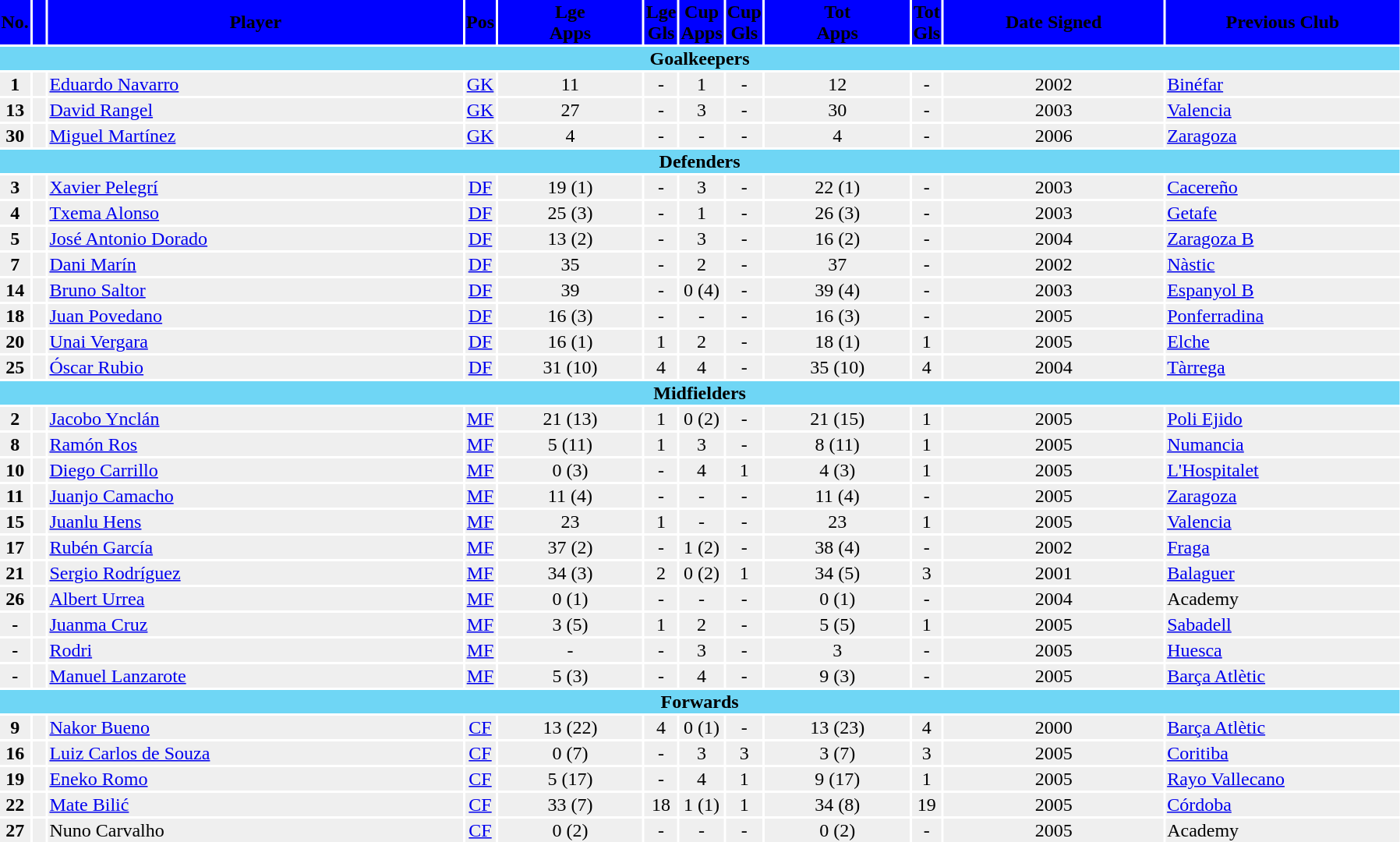<table width=95%>
<tr bgcolor=#0000FF>
<th width=1%>No.</th>
<th width=1%></th>
<th !width=45%>Player</th>
<th width=1%>Pos</th>
<th !width=1%>Lge<br>Apps</th>
<th width=1%>Lge<br>Gls</th>
<th width=1%>Cup<br>Apps</th>
<th width=1%>Cup<br>Gls</th>
<th !width=1%>Tot<br>Apps</th>
<th width=1%>Tot<br>Gls</th>
<th width=16%>Date Signed</th>
<th width=17%>Previous Club</th>
</tr>
<tr>
<th colspan=14 bgcolor=#6fd6f5>Goalkeepers</th>
</tr>
<tr bgcolor=#EFEFEF>
<td align=center><strong>1</strong></td>
<td align=center></td>
<td><a href='#'>Eduardo Navarro</a></td>
<td align=center><a href='#'>GK</a></td>
<td align=center>11</td>
<td align=center>-</td>
<td align=center>1</td>
<td align=center>-</td>
<td align=center>12</td>
<td align=center>-</td>
<td align=center>2002</td>
<td><a href='#'>Binéfar</a></td>
</tr>
<tr bgcolor=#EFEFEF>
<td align=center><strong>13</strong></td>
<td align=center></td>
<td><a href='#'>David Rangel</a></td>
<td align=center><a href='#'>GK</a></td>
<td align=center>27</td>
<td align=center>-</td>
<td align=center>3</td>
<td align=center>-</td>
<td align=center>30</td>
<td align=center>-</td>
<td align=center>2003</td>
<td><a href='#'>Valencia</a></td>
</tr>
<tr bgcolor=#EFEFEF>
<td align=center><strong>30</strong></td>
<td align=center></td>
<td><a href='#'>Miguel Martínez</a></td>
<td align=center><a href='#'>GK</a></td>
<td align=center>4</td>
<td align=center>-</td>
<td align=center>-</td>
<td align=center>-</td>
<td align=center>4</td>
<td align=center>-</td>
<td align=center>2006</td>
<td><a href='#'>Zaragoza</a></td>
</tr>
<tr>
<th colspan=14 bgcolor=#6fd6f5>Defenders</th>
</tr>
<tr bgcolor=#EFEFEF>
<td align=center><strong>3</strong></td>
<td align=center></td>
<td><a href='#'>Xavier Pelegrí</a></td>
<td align=center><a href='#'>DF</a></td>
<td align=center>19 (1)</td>
<td align=center>-</td>
<td align=center>3</td>
<td align=center>-</td>
<td align=center>22 (1)</td>
<td align=center>-</td>
<td align=center>2003</td>
<td><a href='#'>Cacereño</a></td>
</tr>
<tr bgcolor=#EFEFEF>
<td align=center><strong>4</strong></td>
<td align=center></td>
<td><a href='#'>Txema Alonso</a></td>
<td align=center><a href='#'>DF</a></td>
<td align=center>25 (3)</td>
<td align=center>-</td>
<td align=center>1</td>
<td align=center>-</td>
<td align=center>26 (3)</td>
<td align=center>-</td>
<td align=center>2003</td>
<td><a href='#'>Getafe</a></td>
</tr>
<tr bgcolor=#EFEFEF>
<td align=center><strong>5</strong></td>
<td align=center></td>
<td><a href='#'>José Antonio Dorado</a></td>
<td align=center><a href='#'>DF</a></td>
<td align=center>13 (2)</td>
<td align=center>-</td>
<td align=center>3</td>
<td align=center>-</td>
<td align=center>16 (2)</td>
<td align=center>-</td>
<td align=center>2004</td>
<td><a href='#'>Zaragoza B</a></td>
</tr>
<tr bgcolor=#EFEFEF>
<td align=center><strong>7</strong></td>
<td align=center></td>
<td><a href='#'>Dani Marín</a></td>
<td align=center><a href='#'>DF</a></td>
<td align=center>35</td>
<td align=center>-</td>
<td align=center>2</td>
<td align=center>-</td>
<td align=center>37</td>
<td align=center>-</td>
<td align=center>2002</td>
<td><a href='#'>Nàstic</a></td>
</tr>
<tr bgcolor=#EFEFEF>
<td align=center><strong>14</strong></td>
<td align=center></td>
<td><a href='#'>Bruno Saltor</a></td>
<td align=center><a href='#'>DF</a></td>
<td align=center>39</td>
<td align=center>-</td>
<td align=center>0 (4)</td>
<td align=center>-</td>
<td align=center>39 (4)</td>
<td align=center>-</td>
<td align=center>2003</td>
<td><a href='#'>Espanyol B</a></td>
</tr>
<tr bgcolor=#EFEFEF>
<td align=center><strong>18</strong></td>
<td align=center></td>
<td><a href='#'>Juan Povedano</a></td>
<td align=center><a href='#'>DF</a></td>
<td align=center>16 (3)</td>
<td align=center>-</td>
<td align=center>-</td>
<td align=center>-</td>
<td align=center>16 (3)</td>
<td align=center>-</td>
<td align=center>2005</td>
<td><a href='#'>Ponferradina</a></td>
</tr>
<tr bgcolor=#EFEFEF>
<td align=center><strong>20</strong></td>
<td align=center></td>
<td><a href='#'>Unai Vergara</a></td>
<td align=center><a href='#'>DF</a></td>
<td align=center>16 (1)</td>
<td align=center>1</td>
<td align=center>2</td>
<td align=center>-</td>
<td align=center>18 (1)</td>
<td align=center>1</td>
<td align=center>2005</td>
<td><a href='#'>Elche</a></td>
</tr>
<tr bgcolor=#EFEFEF>
<td align=center><strong>25</strong></td>
<td align=center></td>
<td><a href='#'>Óscar Rubio</a></td>
<td align=center><a href='#'>DF</a></td>
<td align=center>31 (10)</td>
<td align=center>4</td>
<td align=center>4</td>
<td align=center>-</td>
<td align=center>35 (10)</td>
<td align=center>4</td>
<td align=center>2004</td>
<td><a href='#'>Tàrrega</a></td>
</tr>
<tr>
<th colspan=14 bgcolor=#6fd6f5>Midfielders</th>
</tr>
<tr bgcolor=#EFEFEF>
<td align=center><strong>2</strong></td>
<td align=center></td>
<td><a href='#'>Jacobo Ynclán</a></td>
<td align=center><a href='#'>MF</a></td>
<td align=center>21 (13)</td>
<td align=center>1</td>
<td align=center>0 (2)</td>
<td align=center>-</td>
<td align=center>21 (15)</td>
<td align=center>1</td>
<td align=center>2005</td>
<td><a href='#'>Poli Ejido</a></td>
</tr>
<tr bgcolor=#EFEFEF>
<td align=center><strong>8</strong></td>
<td align=center></td>
<td><a href='#'>Ramón Ros</a></td>
<td align=center><a href='#'>MF</a></td>
<td align=center>5 (11)</td>
<td align=center>1</td>
<td align=center>3</td>
<td align=center>-</td>
<td align=center>8 (11)</td>
<td align=center>1</td>
<td align=center>2005</td>
<td><a href='#'>Numancia</a></td>
</tr>
<tr bgcolor=#EFEFEF>
<td align=center><strong>10</strong></td>
<td align=center></td>
<td><a href='#'>Diego Carrillo</a></td>
<td align=center><a href='#'>MF</a></td>
<td align=center>0 (3)</td>
<td align=center>-</td>
<td align=center>4</td>
<td align=center>1</td>
<td align=center>4 (3)</td>
<td align=center>1</td>
<td align=center>2005</td>
<td><a href='#'>L'Hospitalet</a></td>
</tr>
<tr bgcolor=#EFEFEF>
<td align=center><strong>11</strong></td>
<td align=center></td>
<td><a href='#'>Juanjo Camacho</a></td>
<td align=center><a href='#'>MF</a></td>
<td align=center>11 (4)</td>
<td align=center>-</td>
<td align=center>-</td>
<td align=center>-</td>
<td align=center>11 (4)</td>
<td align=center>-</td>
<td align=center>2005</td>
<td><a href='#'>Zaragoza</a></td>
</tr>
<tr bgcolor=#EFEFEF>
<td align=center><strong>15</strong></td>
<td align=center></td>
<td><a href='#'>Juanlu Hens</a></td>
<td align=center><a href='#'>MF</a></td>
<td align=center>23</td>
<td align=center>1</td>
<td align=center>-</td>
<td align=center>-</td>
<td align=center>23</td>
<td align=center>1</td>
<td align=center>2005</td>
<td><a href='#'>Valencia</a></td>
</tr>
<tr bgcolor=#EFEFEF>
<td align=center><strong>17</strong></td>
<td align=center></td>
<td><a href='#'>Rubén García</a></td>
<td align=center><a href='#'>MF</a></td>
<td align=center>37 (2)</td>
<td align=center>-</td>
<td align=center>1 (2)</td>
<td align=center>-</td>
<td align=center>38 (4)</td>
<td align=center>-</td>
<td align=center>2002</td>
<td><a href='#'>Fraga</a></td>
</tr>
<tr bgcolor=#EFEFEF>
<td align=center><strong>21</strong></td>
<td align=center></td>
<td><a href='#'>Sergio Rodríguez</a></td>
<td align=center><a href='#'>MF</a></td>
<td align=center>34 (3)</td>
<td align=center>2</td>
<td align=center>0 (2)</td>
<td align=center>1</td>
<td align=center>34 (5)</td>
<td align=center>3</td>
<td align=center>2001</td>
<td><a href='#'>Balaguer</a></td>
</tr>
<tr bgcolor=#EFEFEF>
<td align=center><strong>26</strong></td>
<td align=center></td>
<td><a href='#'>Albert Urrea</a></td>
<td align=center><a href='#'>MF</a></td>
<td align=center>0 (1)</td>
<td align=center>-</td>
<td align=center>-</td>
<td align=center>-</td>
<td align=center>0 (1)</td>
<td align=center>-</td>
<td align=center>2004</td>
<td>Academy</td>
</tr>
<tr bgcolor=#EFEFEF>
<td align=center><strong>-</strong></td>
<td align=center></td>
<td><a href='#'>Juanma Cruz</a></td>
<td align=center><a href='#'>MF</a></td>
<td align=center>3 (5)</td>
<td align=center>1</td>
<td align=center>2</td>
<td align=center>-</td>
<td align=center>5 (5)</td>
<td align=center>1</td>
<td align=center>2005</td>
<td><a href='#'>Sabadell</a></td>
</tr>
<tr bgcolor=#EFEFEF>
<td align=center><strong>-</strong></td>
<td align=center></td>
<td><a href='#'>Rodri</a></td>
<td align=center><a href='#'>MF</a></td>
<td align=center>-</td>
<td align=center>-</td>
<td align=center>3</td>
<td align=center>-</td>
<td align=center>3</td>
<td align=center>-</td>
<td align=center>2005</td>
<td><a href='#'>Huesca</a></td>
</tr>
<tr bgcolor=#EFEFEF>
<td align=center><strong>-</strong></td>
<td align=center></td>
<td><a href='#'>Manuel Lanzarote</a></td>
<td align=center><a href='#'>MF</a></td>
<td align=center>5 (3)</td>
<td align=center>-</td>
<td align=center>4</td>
<td align=center>-</td>
<td align=center>9 (3)</td>
<td align=center>-</td>
<td align=center>2005</td>
<td><a href='#'>Barça Atlètic</a></td>
</tr>
<tr>
<th colspan=14 bgcolor=#6fd6f5>Forwards</th>
</tr>
<tr bgcolor=#EFEFEF>
<td align=center><strong>9</strong></td>
<td align=center></td>
<td><a href='#'>Nakor Bueno</a></td>
<td align=center><a href='#'>CF</a></td>
<td align=center>13 (22)</td>
<td align=center>4</td>
<td align=center>0 (1)</td>
<td align=center>-</td>
<td align=center>13 (23)</td>
<td align=center>4</td>
<td align=center>2000</td>
<td><a href='#'>Barça Atlètic</a></td>
</tr>
<tr bgcolor=#EFEFEF>
<td align=center><strong>16</strong></td>
<td align=center></td>
<td><a href='#'>Luiz Carlos de Souza</a></td>
<td align=center><a href='#'>CF</a></td>
<td align=center>0 (7)</td>
<td align=center>-</td>
<td align=center>3</td>
<td align=center>3</td>
<td align=center>3 (7)</td>
<td align=center>3</td>
<td align=center>2005</td>
<td><a href='#'>Coritiba</a></td>
</tr>
<tr bgcolor=#EFEFEF>
<td align=center><strong>19</strong></td>
<td align=center></td>
<td><a href='#'>Eneko Romo</a></td>
<td align=center><a href='#'>CF</a></td>
<td align=center>5 (17)</td>
<td align=center>-</td>
<td align=center>4</td>
<td align=center>1</td>
<td align=center>9 (17)</td>
<td align=center>1</td>
<td align=center>2005</td>
<td><a href='#'>Rayo Vallecano</a></td>
</tr>
<tr bgcolor=#EFEFEF>
<td align=center><strong>22</strong></td>
<td align=center></td>
<td><a href='#'>Mate Bilić</a></td>
<td align=center><a href='#'>CF</a></td>
<td align=center>33 (7)</td>
<td align=center>18</td>
<td align=center>1 (1)</td>
<td align=center>1</td>
<td align=center>34 (8)</td>
<td align=center>19</td>
<td align=center>2005</td>
<td><a href='#'>Córdoba</a></td>
</tr>
<tr bgcolor=#EFEFEF>
<td align=center><strong>27</strong></td>
<td align=center></td>
<td>Nuno Carvalho</td>
<td align=center><a href='#'>CF</a></td>
<td align=center>0 (2)</td>
<td align=center>-</td>
<td align=center>-</td>
<td align=center>-</td>
<td align=center>0 (2)</td>
<td align=center>-</td>
<td align=center>2005</td>
<td>Academy</td>
</tr>
</table>
